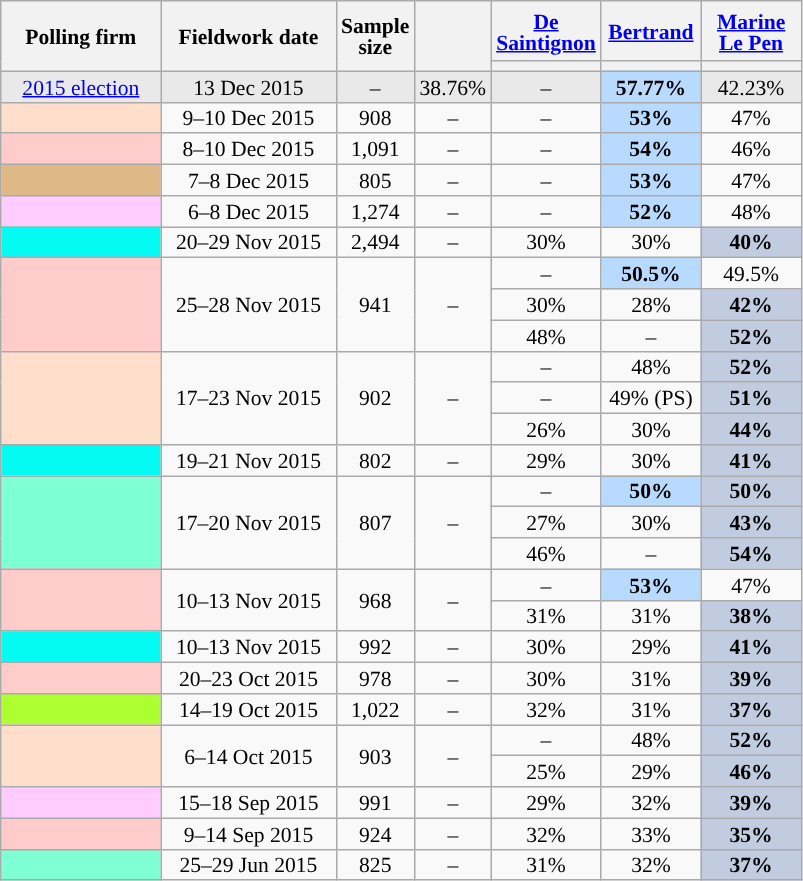<table class="wikitable sortable" style="text-align:center;font-size:90%;line-height:14px;">
<tr style="height:40px;">
<th style="width:100px;" rowspan="2">Polling firm</th>
<th style="width:110px;" rowspan="2">Fieldwork date</th>
<th style="width:35px;" rowspan="2">Sample<br>size</th>
<th style="width:30px;" rowspan="2"></th>
<th class="unsortable" style="width:60px;"><a href='#'>De Saintignon</a><br></th>
<th class="unsortable" style="width:60px;"><a href='#'>Bertrand</a><br></th>
<th class="unsortable" style="width:60px;"><a href='#'>Marine Le Pen</a><br></th>
</tr>
<tr>
<th style="background:"></th>
<th style="background:"></th>
<th style="background:"></th>
</tr>
<tr style="background:#E9E9E9;">
<td><a href='#'>2015 election</a></td>
<td data-sort-value="2015-12-13">13 Dec 2015</td>
<td>–</td>
<td>38.76%</td>
<td>–</td>
<td style="background:#B9DAFF;"><strong>57.77%</strong></td>
<td>42.23%</td>
</tr>
<tr>
<td style="background:#FFDFCC;"></td>
<td data-sort-value="2015-12-10">9–10 Dec 2015</td>
<td>908</td>
<td>–</td>
<td>–</td>
<td style="background:#B9DAFF;"><strong>53%</strong></td>
<td>47%</td>
</tr>
<tr>
<td style="background:#FFCCCC;"></td>
<td data-sort-value="2015-12-10">8–10 Dec 2015</td>
<td>1,091</td>
<td>–</td>
<td>–</td>
<td style="background:#B9DAFF;"><strong>54%</strong></td>
<td>46%</td>
</tr>
<tr>
<td style="background:burlywood;"></td>
<td data-sort-value="2015-12-08">7–8 Dec 2015</td>
<td>805</td>
<td>–</td>
<td>–</td>
<td style="background:#B9DAFF;"><strong>53%</strong></td>
<td>47%</td>
</tr>
<tr>
<td style="background:#FFCCFF;"></td>
<td data-sort-value="2015-12-08">6–8 Dec 2015</td>
<td>1,274</td>
<td>–</td>
<td>–</td>
<td style="background:#B9DAFF;"><strong>52%</strong></td>
<td>48%</td>
</tr>
<tr>
<td style="background:#04FBF4;"></td>
<td data-sort-value="2015-11-29">20–29 Nov 2015</td>
<td>2,494</td>
<td>–</td>
<td>30%</td>
<td>30%</td>
<td style="background:#C1CCE1;"><strong>40%</strong></td>
</tr>
<tr>
<td rowspan="3" style="background:#FFCCCC;"></td>
<td rowspan="3" data-sort-value="2015-11-28">25–28 Nov 2015</td>
<td rowspan="3">941</td>
<td rowspan="3">–</td>
<td>–</td>
<td style="background:#B9DAFF;"><strong>50.5%</strong></td>
<td>49.5%</td>
</tr>
<tr>
<td>30%</td>
<td>28%</td>
<td style="background:#C1CCE1;"><strong>42%</strong></td>
</tr>
<tr>
<td>48%</td>
<td>–</td>
<td style="background:#C1CCE1;"><strong>52%</strong></td>
</tr>
<tr>
<td rowspan="3" style="background:#FFDFCC;"></td>
<td rowspan="3" data-sort-value="2015-11-23">17–23 Nov 2015</td>
<td rowspan="3">902</td>
<td rowspan="3">–</td>
<td>–</td>
<td>48%</td>
<td style="background:#C1CCE1;"><strong>52%</strong></td>
</tr>
<tr>
<td>–</td>
<td>49% (PS)</td>
<td style="background:#C1CCE1;"><strong>51%</strong></td>
</tr>
<tr>
<td>26%</td>
<td>30%</td>
<td style="background:#C1CCE1;"><strong>44%</strong></td>
</tr>
<tr>
<td style="background:#04FBF4;"></td>
<td data-sort-value="2015-11-21">19–21 Nov 2015</td>
<td>802</td>
<td>–</td>
<td>29%</td>
<td>30%</td>
<td style="background:#C1CCE1;"><strong>41%</strong></td>
</tr>
<tr>
<td rowspan="3" style="background:aquamarine;"></td>
<td rowspan="3" data-sort-value="2015-11-20">17–20 Nov 2015</td>
<td rowspan="3">807</td>
<td rowspan="3">–</td>
<td>–</td>
<td style="background:#B9DAFF;"><strong>50%</strong></td>
<td style="background:#C1CCE1;"><strong>50%</strong></td>
</tr>
<tr>
<td>27%</td>
<td>30%</td>
<td style="background:#C1CCE1;"><strong>43%</strong></td>
</tr>
<tr>
<td>46%</td>
<td>–</td>
<td style="background:#C1CCE1;"><strong>54%</strong></td>
</tr>
<tr>
<td rowspan="2" style="background:#FFCCCC;"></td>
<td rowspan="2" data-sort-value="2015-11-13">10–13 Nov 2015</td>
<td rowspan="2">968</td>
<td rowspan="2">–</td>
<td>–</td>
<td style="background:#B9DAFF;"><strong>53%</strong></td>
<td>47%</td>
</tr>
<tr>
<td>31%</td>
<td>31%</td>
<td style="background:#C1CCE1;"><strong>38%</strong></td>
</tr>
<tr>
<td style="background:#04FBF4;"></td>
<td data-sort-value="2015-11-13">10–13 Nov 2015</td>
<td>992</td>
<td>–</td>
<td>30%</td>
<td>29%</td>
<td style="background:#C1CCE1;"><strong>41%</strong></td>
</tr>
<tr>
<td style="background:#FFCCCC;"></td>
<td data-sort-value="2015-10-23">20–23 Oct 2015</td>
<td>978</td>
<td>–</td>
<td>30%</td>
<td>31%</td>
<td style="background:#C1CCE1;"><strong>39%</strong></td>
</tr>
<tr>
<td style="background:GreenYellow;"></td>
<td data-sort-value="2015-10-19">14–19 Oct 2015</td>
<td>1,022</td>
<td>–</td>
<td>32%</td>
<td>31%</td>
<td style="background:#C1CCE1;"><strong>37%</strong></td>
</tr>
<tr>
<td rowspan="2" style="background:#FFDFCC;"></td>
<td rowspan="2" data-sort-value="2015-10-14">6–14 Oct 2015</td>
<td rowspan="2">903</td>
<td rowspan="2">–</td>
<td>–</td>
<td>48%</td>
<td style="background:#C1CCE1;"><strong>52%</strong></td>
</tr>
<tr>
<td>25%</td>
<td>29%</td>
<td style="background:#C1CCE1;"><strong>46%</strong></td>
</tr>
<tr>
<td style="background:#FFCCFF;"></td>
<td data-sort-value="2015-09-18">15–18 Sep 2015</td>
<td>991</td>
<td>–</td>
<td>29%</td>
<td>32%</td>
<td style="background:#C1CCE1;"><strong>39%</strong></td>
</tr>
<tr>
<td style="background:#FFCCCC;"></td>
<td data-sort-value="2015-09-14">9–14 Sep 2015</td>
<td>924</td>
<td>–</td>
<td>32%</td>
<td>33%</td>
<td style="background:#C1CCE1;"><strong>35%</strong></td>
</tr>
<tr>
<td style="background:aquamarine;"></td>
<td data-sort-value="2015-06-29">25–29 Jun 2015</td>
<td>825</td>
<td>–</td>
<td>31%</td>
<td>32%</td>
<td style="background:#C1CCE1;"><strong>37%</strong></td>
</tr>
</table>
